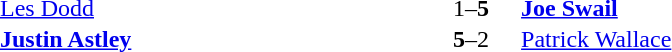<table width="50%" cellspacing="1">
<tr>
<th width=45%></th>
<th width=10%></th>
<th width=45%></th>
</tr>
<tr>
<td> <a href='#'>Les Dodd</a></td>
<td align="center">1–<strong>5</strong></td>
<td> <strong><a href='#'>Joe Swail</a></strong></td>
</tr>
<tr>
<td> <strong><a href='#'>Justin Astley</a></strong></td>
<td align="center"><strong>5</strong>–2</td>
<td> <a href='#'>Patrick Wallace</a></td>
</tr>
</table>
